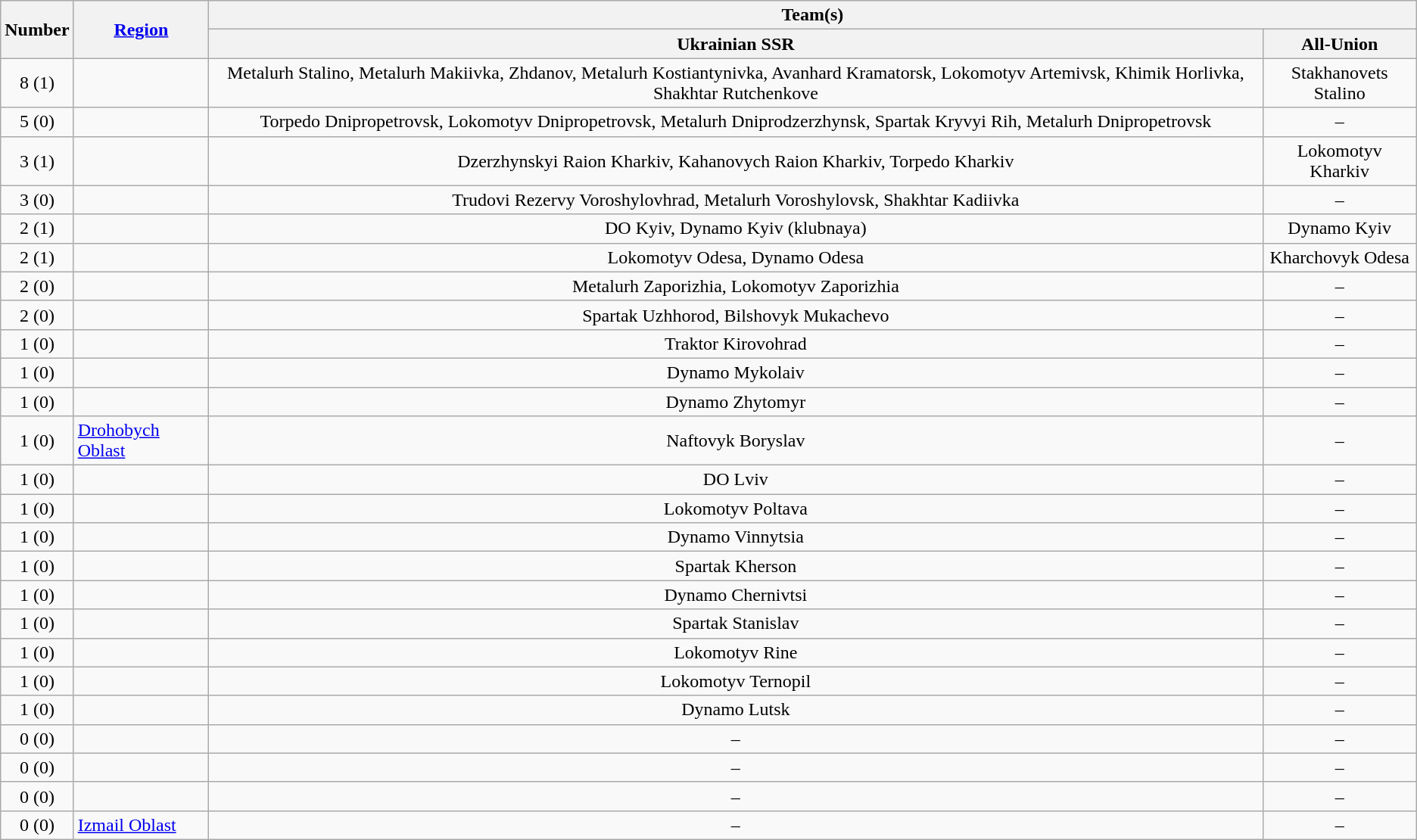<table class="wikitable" style="text-align:center">
<tr>
<th rowspan=2>Number</th>
<th rowspan=2><a href='#'>Region</a></th>
<th colspan=2>Team(s)</th>
</tr>
<tr>
<th>Ukrainian SSR</th>
<th>All-Union</th>
</tr>
<tr>
<td rowspan="1">8 (1)</td>
<td align="left"></td>
<td>Metalurh Stalino, Metalurh Makiivka, Zhdanov, Metalurh Kostiantynivka, Avanhard Kramatorsk, Lokomotyv Artemivsk, Khimik Horlivka, Shakhtar Rutchenkove</td>
<td>Stakhanovets Stalino</td>
</tr>
<tr>
<td rowspan="1">5 (0)</td>
<td align="left"></td>
<td>Torpedo Dnipropetrovsk, Lokomotyv Dnipropetrovsk, Metalurh Dniprodzerzhynsk, Spartak Kryvyi Rih, Metalurh Dnipropetrovsk</td>
<td>–</td>
</tr>
<tr>
<td rowspan="1">3 (1)</td>
<td align="left"></td>
<td>Dzerzhynskyi Raion Kharkiv, Kahanovych Raion Kharkiv, Torpedo Kharkiv</td>
<td>Lokomotyv Kharkiv</td>
</tr>
<tr>
<td rowspan="1">3 (0)</td>
<td align="left"></td>
<td>Trudovi Rezervy Voroshylovhrad, Metalurh Voroshylovsk, Shakhtar Kadiivka</td>
<td>–</td>
</tr>
<tr>
<td rowspan="1">2 (1)</td>
<td align="left"></td>
<td>DO Kyiv, Dynamo Kyiv (klubnaya)</td>
<td>Dynamo Kyiv</td>
</tr>
<tr>
<td rowspan="1">2 (1)</td>
<td align="left"></td>
<td>Lokomotyv Odesa, Dynamo Odesa</td>
<td>Kharchovyk Odesa</td>
</tr>
<tr>
<td rowspan="1">2 (0)</td>
<td align="left"></td>
<td>Metalurh Zaporizhia, Lokomotyv Zaporizhia</td>
<td>–</td>
</tr>
<tr>
<td rowspan="1">2 (0)</td>
<td align="left"></td>
<td>Spartak Uzhhorod, Bilshovyk Mukachevo</td>
<td>–</td>
</tr>
<tr>
<td rowspan="1">1 (0)</td>
<td align="left"></td>
<td>Traktor Kirovohrad</td>
<td>–</td>
</tr>
<tr>
<td rowspan="1">1 (0)</td>
<td align="left"></td>
<td>Dynamo Mykolaiv</td>
<td>–</td>
</tr>
<tr>
<td rowspan="1">1 (0)</td>
<td align="left"></td>
<td>Dynamo Zhytomyr</td>
<td>–</td>
</tr>
<tr>
<td rowspan="1">1 (0)</td>
<td align="left"> <a href='#'>Drohobych Oblast</a></td>
<td>Naftovyk Boryslav</td>
<td>–</td>
</tr>
<tr>
<td rowspan="1">1 (0)</td>
<td align="left"></td>
<td>DO Lviv</td>
<td>–</td>
</tr>
<tr>
<td rowspan="1">1 (0)</td>
<td align="left"></td>
<td>Lokomotyv Poltava</td>
<td>–</td>
</tr>
<tr>
<td rowspan="1">1 (0)</td>
<td align="left"></td>
<td>Dynamo Vinnytsia</td>
<td>–</td>
</tr>
<tr>
<td rowspan="1">1 (0)</td>
<td align="left"></td>
<td>Spartak Kherson</td>
<td>–</td>
</tr>
<tr>
<td rowspan="1">1 (0)</td>
<td align="left"></td>
<td>Dynamo Chernivtsi</td>
<td>–</td>
</tr>
<tr>
<td rowspan="1">1 (0)</td>
<td align="left"></td>
<td>Spartak Stanislav</td>
<td>–</td>
</tr>
<tr>
<td rowspan="1">1 (0)</td>
<td align="left"></td>
<td>Lokomotyv Rine</td>
<td>–</td>
</tr>
<tr>
<td rowspan="1">1 (0)</td>
<td align="left"></td>
<td>Lokomotyv Ternopil</td>
<td>–</td>
</tr>
<tr>
<td rowspan="1">1 (0)</td>
<td align="left"></td>
<td>Dynamo Lutsk</td>
<td>–</td>
</tr>
<tr>
<td rowspan="1">0 (0)</td>
<td align="left"></td>
<td>–</td>
<td>–</td>
</tr>
<tr>
<td rowspan="1">0 (0)</td>
<td align="left"></td>
<td>–</td>
<td>–</td>
</tr>
<tr>
<td rowspan="1">0 (0)</td>
<td align="left"></td>
<td>–</td>
<td>–</td>
</tr>
<tr>
<td rowspan="1">0 (0)</td>
<td align="left"> <a href='#'>Izmail Oblast</a></td>
<td>–</td>
<td>–</td>
</tr>
</table>
